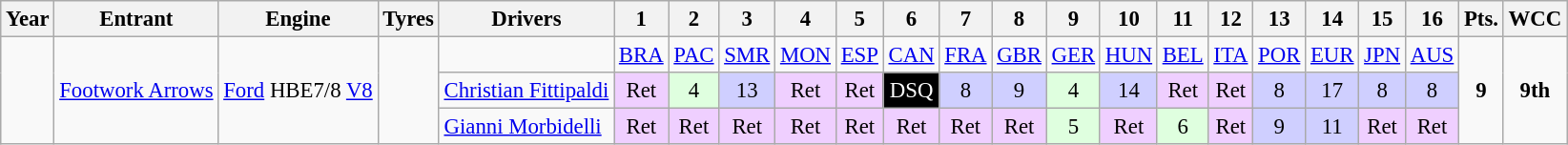<table class="wikitable" style="text-align:center; font-size:95%">
<tr>
<th>Year</th>
<th>Entrant</th>
<th>Engine</th>
<th>Tyres</th>
<th>Drivers</th>
<th>1</th>
<th>2</th>
<th>3</th>
<th>4</th>
<th>5</th>
<th>6</th>
<th>7</th>
<th>8</th>
<th>9</th>
<th>10</th>
<th>11</th>
<th>12</th>
<th>13</th>
<th>14</th>
<th>15</th>
<th>16</th>
<th>Pts.</th>
<th>WCC</th>
</tr>
<tr>
<td rowspan="3"></td>
<td rowspan="3"><a href='#'>Footwork Arrows</a></td>
<td rowspan="3"><a href='#'>Ford</a> HBE7/8 <a href='#'>V8</a></td>
<td rowspan="3"></td>
<td></td>
<td><a href='#'>BRA</a></td>
<td><a href='#'>PAC</a></td>
<td><a href='#'>SMR</a></td>
<td><a href='#'>MON</a></td>
<td><a href='#'>ESP</a></td>
<td><a href='#'>CAN</a></td>
<td><a href='#'>FRA</a></td>
<td><a href='#'>GBR</a></td>
<td><a href='#'>GER</a></td>
<td><a href='#'>HUN</a></td>
<td><a href='#'>BEL</a></td>
<td><a href='#'>ITA</a></td>
<td><a href='#'>POR</a></td>
<td><a href='#'>EUR</a></td>
<td><a href='#'>JPN</a></td>
<td><a href='#'>AUS</a></td>
<td rowspan="3"><strong>9</strong></td>
<td rowspan="3"><strong>9th</strong></td>
</tr>
<tr>
<td align="left"><a href='#'>Christian Fittipaldi</a></td>
<td style="background:#efcfff;">Ret</td>
<td style="background:#dfffdf;">4</td>
<td style="background:#cfcfff;">13</td>
<td style="background:#efcfff;">Ret</td>
<td style="background:#efcfff;">Ret</td>
<td style="background:#000000; color:white">DSQ</td>
<td style="background:#cfcfff;">8</td>
<td style="background:#cfcfff;">9</td>
<td style="background:#dfffdf;">4</td>
<td style="background:#cfcfff;">14</td>
<td style="background:#efcfff;">Ret</td>
<td style="background:#efcfff;">Ret</td>
<td style="background:#cfcfff;">8</td>
<td style="background:#cfcfff;">17</td>
<td style="background:#cfcfff;">8</td>
<td style="background:#cfcfff;">8</td>
</tr>
<tr>
<td align="left"><a href='#'>Gianni Morbidelli</a></td>
<td style="background:#efcfff;">Ret</td>
<td style="background:#efcfff;">Ret</td>
<td style="background:#efcfff;">Ret</td>
<td style="background:#efcfff;">Ret</td>
<td style="background:#efcfff;">Ret</td>
<td style="background:#efcfff;">Ret</td>
<td style="background:#efcfff;">Ret</td>
<td style="background:#efcfff;">Ret</td>
<td style="background:#dfffdf;">5</td>
<td style="background:#efcfff;">Ret</td>
<td style="background:#dfffdf;">6</td>
<td style="background:#efcfff;">Ret</td>
<td style="background:#cfcfff;">9</td>
<td style="background:#cfcfff;">11</td>
<td style="background:#efcfff;">Ret</td>
<td style="background:#efcfff;">Ret</td>
</tr>
</table>
